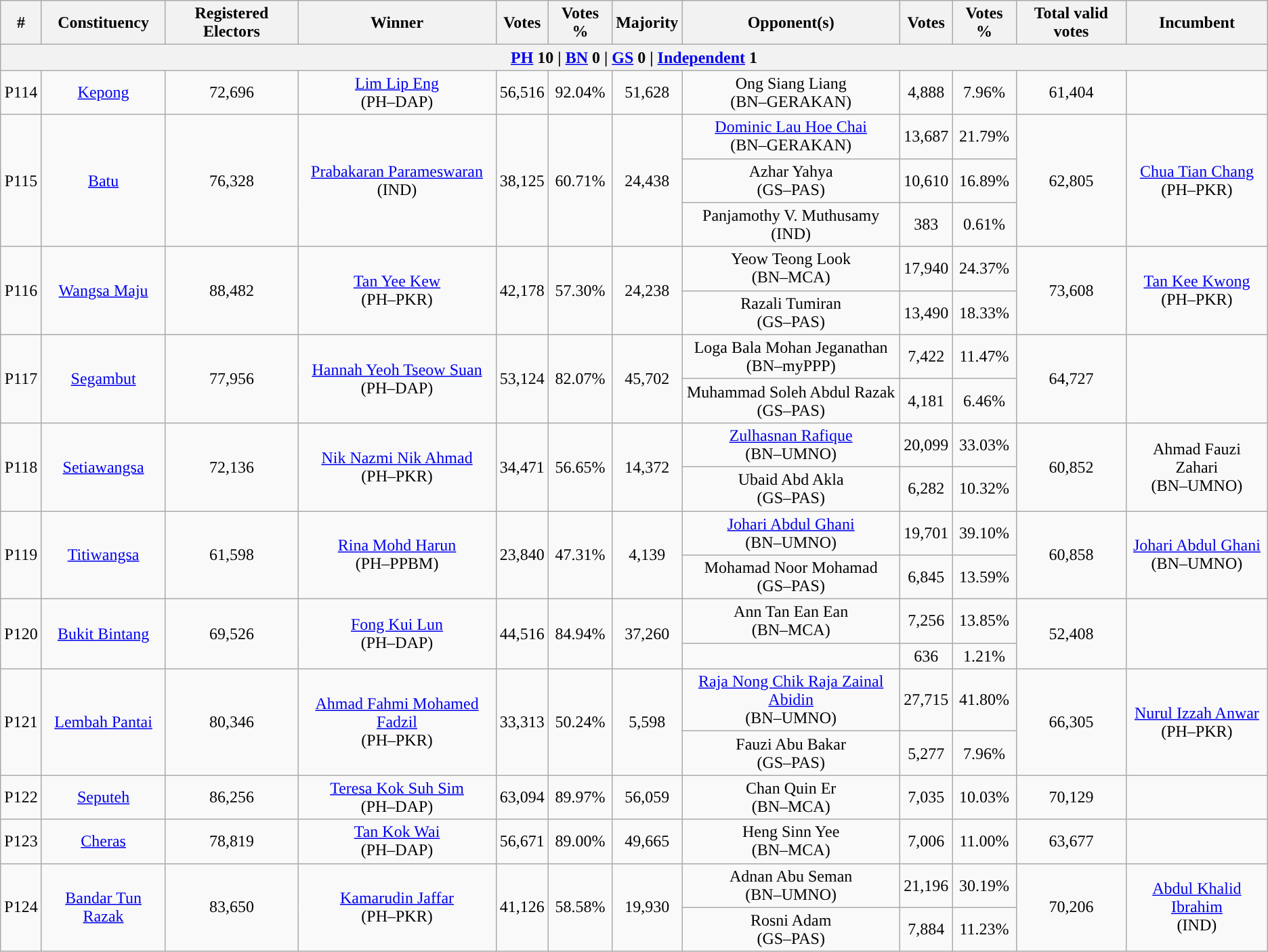<table class="wikitable sortable" style">
<tr>
<th>#</th>
<th>Constituency</th>
<th>Registered Electors</th>
<th>Winner</th>
<th>Votes</th>
<th>Votes %</th>
<th>Majority</th>
<th>Opponent(s)</th>
<th>Votes</th>
<th>Votes %</th>
<th>Total valid votes</th>
<th>Incumbent</th>
</tr>
<tr>
<th colspan="13"><a href='#'>PH</a> <strong>10</strong> | <a href='#'>BN</a> <strong>0</strong> | <a href='#'>GS</a> <strong>0</strong> | <a href='#'>Independent</a> <strong>1</strong></th>
</tr>
<tr align="center">
<td rowspan=1>P114</td>
<td rowspan=1><a href='#'>Kepong</a></td>
<td rowspan=1>72,696</td>
<td rowspan=1><a href='#'>Lim Lip Eng</a><br>(PH–DAP)</td>
<td rowspan=1>56,516</td>
<td rowspan=1>92.04%</td>
<td rowspan=1>51,628</td>
<td>Ong Siang Liang<br>(BN–GERAKAN)</td>
<td>4,888</td>
<td>7.96%</td>
<td rowspan=1>61,404</td>
<td rowspan=1></td>
</tr>
<tr align="center">
<td rowspan=3>P115</td>
<td rowspan=3><a href='#'>Batu</a></td>
<td rowspan=3>76,328</td>
<td rowspan=3><a href='#'>Prabakaran Parameswaran</a><br>(IND)</td>
<td rowspan=3>38,125</td>
<td rowspan=3>60.71%</td>
<td rowspan=3>24,438</td>
<td><a href='#'>Dominic Lau Hoe Chai</a><br>(BN–GERAKAN)</td>
<td>13,687</td>
<td>21.79%</td>
<td rowspan=3>62,805</td>
<td rowspan=3><a href='#'>Chua Tian Chang</a><br>(PH–PKR)</td>
</tr>
<tr align="center">
<td>Azhar Yahya<br>(GS–PAS)</td>
<td>10,610</td>
<td>16.89%</td>
</tr>
<tr align="center">
<td>Panjamothy V. Muthusamy<br>(IND)</td>
<td>383</td>
<td>0.61%</td>
</tr>
<tr align="center">
<td rowspan=2>P116</td>
<td rowspan=2><a href='#'>Wangsa Maju</a></td>
<td rowspan=2>88,482</td>
<td rowspan=2><a href='#'>Tan Yee Kew</a><br>(PH–PKR)</td>
<td rowspan=2>42,178</td>
<td rowspan=2>57.30%</td>
<td rowspan=2>24,238</td>
<td>Yeow Teong Look<br>(BN–MCA)</td>
<td>17,940</td>
<td>24.37%</td>
<td rowspan=2>73,608</td>
<td rowspan=2><a href='#'>Tan Kee Kwong</a><br>(PH–PKR)</td>
</tr>
<tr align="center">
<td>Razali Tumiran<br>(GS–PAS)</td>
<td>13,490</td>
<td>18.33%</td>
</tr>
<tr align="center">
<td rowspan=2>P117</td>
<td rowspan=2><a href='#'>Segambut</a></td>
<td rowspan=2>77,956</td>
<td rowspan=2><a href='#'>Hannah Yeoh Tseow Suan</a><br>(PH–DAP)</td>
<td rowspan=2>53,124</td>
<td rowspan=2>82.07%</td>
<td rowspan=2>45,702</td>
<td>Loga Bala Mohan Jeganathan<br>(BN–myPPP)</td>
<td>7,422</td>
<td>11.47%</td>
<td rowspan=2>64,727</td>
<td rowspan=2></td>
</tr>
<tr align="center">
<td>Muhammad Soleh Abdul Razak<br>(GS–PAS)</td>
<td>4,181</td>
<td>6.46%</td>
</tr>
<tr align="center">
<td rowspan=2>P118</td>
<td rowspan=2><a href='#'>Setiawangsa</a></td>
<td rowspan=2>72,136</td>
<td rowspan=2><a href='#'>Nik Nazmi Nik Ahmad</a><br>(PH–PKR)</td>
<td rowspan=2>34,471</td>
<td rowspan=2>56.65%</td>
<td rowspan=2>14,372</td>
<td><a href='#'>Zulhasnan Rafique</a><br>(BN–UMNO)</td>
<td>20,099</td>
<td>33.03%</td>
<td rowspan=2>60,852</td>
<td rowspan=2>Ahmad Fauzi Zahari<br>(BN–UMNO)</td>
</tr>
<tr align="center">
<td>Ubaid Abd Akla<br>(GS–PAS)</td>
<td>6,282</td>
<td>10.32%</td>
</tr>
<tr align="center">
<td rowspan=2>P119</td>
<td rowspan=2><a href='#'>Titiwangsa</a></td>
<td rowspan=2>61,598</td>
<td rowspan=2><a href='#'>Rina Mohd Harun</a><br>(PH–PPBM)</td>
<td rowspan=2>23,840</td>
<td rowspan=2>47.31%</td>
<td rowspan=2>4,139</td>
<td><a href='#'>Johari Abdul Ghani</a><br>(BN–UMNO)</td>
<td>19,701</td>
<td>39.10%</td>
<td rowspan=2>60,858</td>
<td rowspan=2><a href='#'>Johari Abdul Ghani</a><br>(BN–UMNO)</td>
</tr>
<tr align="center">
<td>Mohamad Noor Mohamad<br>(GS–PAS)</td>
<td>6,845</td>
<td>13.59%</td>
</tr>
<tr align="center">
<td rowspan=2>P120</td>
<td rowspan=2><a href='#'>Bukit Bintang</a></td>
<td rowspan=2>69,526</td>
<td rowspan=2><a href='#'>Fong Kui Lun</a><br>(PH–DAP)</td>
<td rowspan=2>44,516</td>
<td rowspan=2>84.94%</td>
<td rowspan=2>37,260</td>
<td>Ann Tan Ean Ean<br>(BN–MCA)</td>
<td>7,256</td>
<td>13.85%</td>
<td rowspan=2>52,408</td>
<td rowspan=2></td>
</tr>
<tr align="center">
<td></td>
<td>636</td>
<td>1.21%</td>
</tr>
<tr align="center">
<td rowspan=2>P121</td>
<td rowspan=2><a href='#'>Lembah Pantai</a></td>
<td rowspan=2>80,346</td>
<td rowspan=2><a href='#'>Ahmad Fahmi Mohamed Fadzil</a><br>(PH–PKR)</td>
<td rowspan=2>33,313</td>
<td rowspan=2>50.24%</td>
<td rowspan=2>5,598</td>
<td><a href='#'>Raja Nong Chik Raja Zainal Abidin</a><br>(BN–UMNO)</td>
<td>27,715</td>
<td>41.80%</td>
<td rowspan=2>66,305</td>
<td rowspan=2><a href='#'>Nurul Izzah Anwar</a><br>(PH–PKR)</td>
</tr>
<tr align="center">
<td>Fauzi Abu Bakar<br>(GS–PAS)</td>
<td>5,277</td>
<td>7.96%</td>
</tr>
<tr align="center">
<td rowspan=1>P122</td>
<td rowspan=1><a href='#'>Seputeh</a></td>
<td rowspan=1>86,256</td>
<td rowspan=1><a href='#'>Teresa Kok Suh Sim</a><br>(PH–DAP)</td>
<td rowspan=1>63,094</td>
<td rowspan=1>89.97%</td>
<td rowspan=1>56,059</td>
<td>Chan Quin Er<br>(BN–MCA)</td>
<td>7,035</td>
<td>10.03%</td>
<td rowspan=1>70,129</td>
<td rowspan=1></td>
</tr>
<tr align="center">
<td rowspan=1>P123</td>
<td rowspan=1><a href='#'>Cheras</a></td>
<td rowspan=1>78,819</td>
<td rowspan=1><a href='#'>Tan Kok Wai</a><br>(PH–DAP)</td>
<td rowspan=1>56,671</td>
<td rowspan=1>89.00%</td>
<td rowspan=1>49,665</td>
<td>Heng Sinn Yee<br>(BN–MCA)</td>
<td>7,006</td>
<td>11.00%</td>
<td rowspan=1>63,677</td>
<td rowspan=1></td>
</tr>
<tr align="center">
<td rowspan=2>P124</td>
<td rowspan=2><a href='#'>Bandar Tun Razak</a></td>
<td rowspan=2>83,650</td>
<td rowspan=2><a href='#'>Kamarudin Jaffar</a><br>(PH–PKR)</td>
<td rowspan=2>41,126</td>
<td rowspan=2>58.58%</td>
<td rowspan=2>19,930</td>
<td>Adnan Abu Seman<br>(BN–UMNO)</td>
<td>21,196</td>
<td>30.19%</td>
<td rowspan=2>70,206</td>
<td rowspan=2><a href='#'>Abdul Khalid Ibrahim</a><br>(IND)</td>
</tr>
<tr align="center">
<td>Rosni Adam<br>(GS–PAS)</td>
<td>7,884</td>
<td>11.23%</td>
</tr>
</table>
